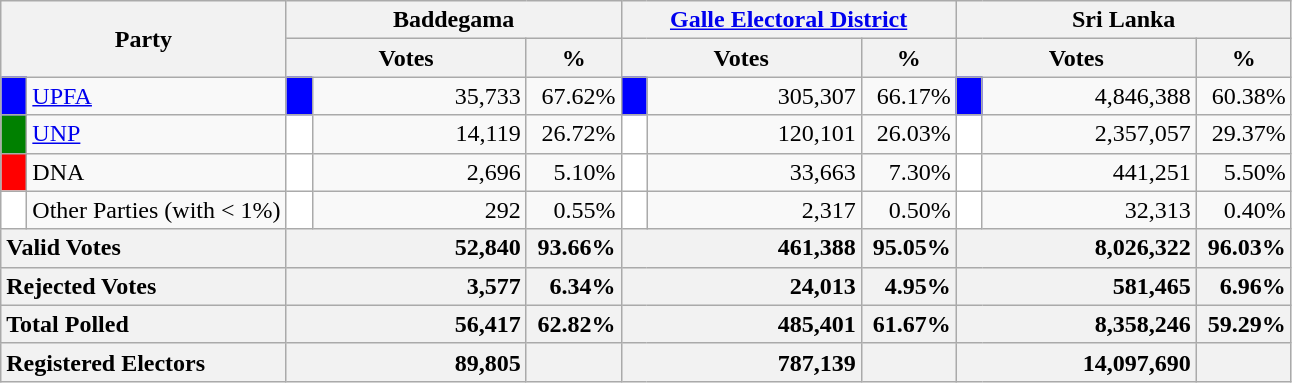<table class="wikitable">
<tr>
<th colspan="2" width="144px"rowspan="2">Party</th>
<th colspan="3" width="216px">Baddegama</th>
<th colspan="3" width="216px"><a href='#'>Galle Electoral District</a></th>
<th colspan="3" width="216px">Sri Lanka</th>
</tr>
<tr>
<th colspan="2" width="144px">Votes</th>
<th>%</th>
<th colspan="2" width="144px">Votes</th>
<th>%</th>
<th colspan="2" width="144px">Votes</th>
<th>%</th>
</tr>
<tr>
<td style="background-color:blue;" width="10px"></td>
<td style="text-align:left;"><a href='#'>UPFA</a></td>
<td style="background-color:blue;" width="10px"></td>
<td style="text-align:right;">35,733</td>
<td style="text-align:right;">67.62%</td>
<td style="background-color:blue;" width="10px"></td>
<td style="text-align:right;">305,307</td>
<td style="text-align:right;">66.17%</td>
<td style="background-color:blue;" width="10px"></td>
<td style="text-align:right;">4,846,388</td>
<td style="text-align:right;">60.38%</td>
</tr>
<tr>
<td style="background-color:green;" width="10px"></td>
<td style="text-align:left;"><a href='#'>UNP</a></td>
<td style="background-color:white;" width="10px"></td>
<td style="text-align:right;">14,119</td>
<td style="text-align:right;">26.72%</td>
<td style="background-color:white;" width="10px"></td>
<td style="text-align:right;">120,101</td>
<td style="text-align:right;">26.03%</td>
<td style="background-color:white;" width="10px"></td>
<td style="text-align:right;">2,357,057</td>
<td style="text-align:right;">29.37%</td>
</tr>
<tr>
<td style="background-color:red;" width="10px"></td>
<td style="text-align:left;">DNA</td>
<td style="background-color:white;" width="10px"></td>
<td style="text-align:right;">2,696</td>
<td style="text-align:right;">5.10%</td>
<td style="background-color:white;" width="10px"></td>
<td style="text-align:right;">33,663</td>
<td style="text-align:right;">7.30%</td>
<td style="background-color:white;" width="10px"></td>
<td style="text-align:right;">441,251</td>
<td style="text-align:right;">5.50%</td>
</tr>
<tr>
<td style="background-color:white;" width="10px"></td>
<td style="text-align:left;">Other Parties (with < 1%)</td>
<td style="background-color:white;" width="10px"></td>
<td style="text-align:right;">292</td>
<td style="text-align:right;">0.55%</td>
<td style="background-color:white;" width="10px"></td>
<td style="text-align:right;">2,317</td>
<td style="text-align:right;">0.50%</td>
<td style="background-color:white;" width="10px"></td>
<td style="text-align:right;">32,313</td>
<td style="text-align:right;">0.40%</td>
</tr>
<tr>
<th colspan="2" width="144px"style="text-align:left;">Valid Votes</th>
<th style="text-align:right;"colspan="2" width="144px">52,840</th>
<th style="text-align:right;">93.66%</th>
<th style="text-align:right;"colspan="2" width="144px">461,388</th>
<th style="text-align:right;">95.05%</th>
<th style="text-align:right;"colspan="2" width="144px">8,026,322</th>
<th style="text-align:right;">96.03%</th>
</tr>
<tr>
<th colspan="2" width="144px"style="text-align:left;">Rejected Votes</th>
<th style="text-align:right;"colspan="2" width="144px">3,577</th>
<th style="text-align:right;">6.34%</th>
<th style="text-align:right;"colspan="2" width="144px">24,013</th>
<th style="text-align:right;">4.95%</th>
<th style="text-align:right;"colspan="2" width="144px">581,465</th>
<th style="text-align:right;">6.96%</th>
</tr>
<tr>
<th colspan="2" width="144px"style="text-align:left;">Total Polled</th>
<th style="text-align:right;"colspan="2" width="144px">56,417</th>
<th style="text-align:right;">62.82%</th>
<th style="text-align:right;"colspan="2" width="144px">485,401</th>
<th style="text-align:right;">61.67%</th>
<th style="text-align:right;"colspan="2" width="144px">8,358,246</th>
<th style="text-align:right;">59.29%</th>
</tr>
<tr>
<th colspan="2" width="144px"style="text-align:left;">Registered Electors</th>
<th style="text-align:right;"colspan="2" width="144px">89,805</th>
<th></th>
<th style="text-align:right;"colspan="2" width="144px">787,139</th>
<th></th>
<th style="text-align:right;"colspan="2" width="144px">14,097,690</th>
<th></th>
</tr>
</table>
